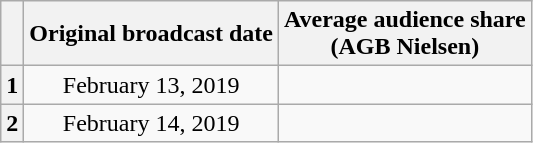<table class="wikitable" style="text-align:center">
<tr>
<th></th>
<th>Original broadcast date</th>
<th colspan="1">Average audience share<br>(AGB Nielsen)</th>
</tr>
<tr>
<th>1</th>
<td>February 13, 2019</td>
<td></td>
</tr>
<tr>
<th>2</th>
<td>February 14, 2019</td>
<td></td>
</tr>
</table>
